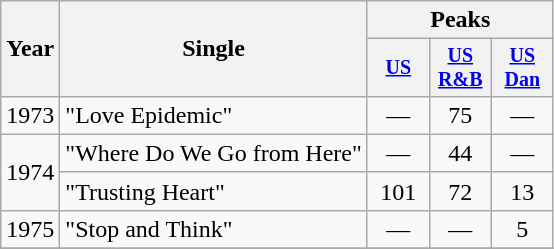<table class="wikitable" style="text-align:center;">
<tr>
<th rowspan="2">Year</th>
<th rowspan="2">Single</th>
<th colspan="3">Peaks</th>
</tr>
<tr style="font-size:smaller;">
<th width="35"><a href='#'>US</a><br></th>
<th width="35"><a href='#'>US<br>R&B</a><br></th>
<th width="35"><a href='#'>US<br>Dan</a><br></th>
</tr>
<tr>
<td rowspan="1">1973</td>
<td align="left">"Love Epidemic"</td>
<td>—</td>
<td>75</td>
<td>—</td>
</tr>
<tr>
<td rowspan="2">1974</td>
<td align="left">"Where Do We Go from Here"</td>
<td>—</td>
<td>44</td>
<td>—</td>
</tr>
<tr>
<td align="left">"Trusting Heart"</td>
<td>101</td>
<td>72</td>
<td>13</td>
</tr>
<tr>
<td rowspan="1">1975</td>
<td align="left">"Stop and Think"</td>
<td>—</td>
<td>—</td>
<td>5</td>
</tr>
<tr>
</tr>
</table>
